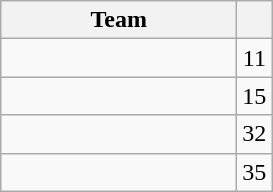<table class="wikitable" style="white-space:nowrap; display:inline-table;">
<tr>
<th style="width:150px">Team</th>
<th></th>
</tr>
<tr>
<td></td>
<td style="text-align:center">11</td>
</tr>
<tr>
<td></td>
<td style="text-align:center">15</td>
</tr>
<tr>
<td></td>
<td style="text-align:center">32</td>
</tr>
<tr>
<td></td>
<td style="text-align:center">35</td>
</tr>
</table>
